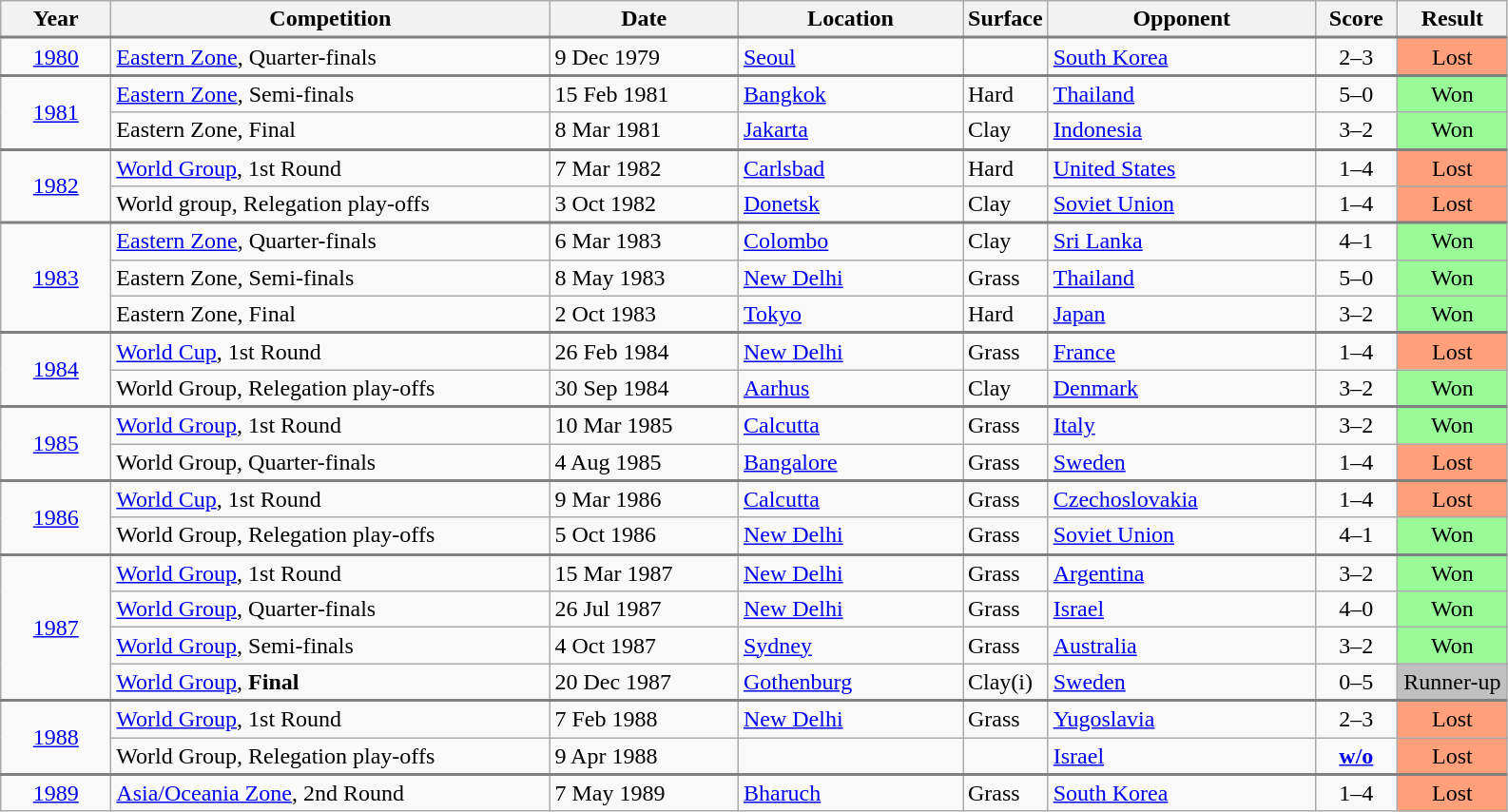<table class="wikitable collapsible collapsed">
<tr>
<th style="width:70px;">Year</th>
<th style="width:300px;">Competition</th>
<th style="width:125px;">Date</th>
<th style="width:150px;">Location</th>
<th style="width:60px:">Surface</th>
<th style="width:180px;">Opponent</th>
<th style="width:50px;">Score</th>
<th style="width:70px;">Result</th>
</tr>
<tr style="border-top:2px solid gray;">
<td style="text-align:center;" rowspan="1"><a href='#'>1980</a></td>
<td><a href='#'>Eastern Zone</a>, Quarter-finals</td>
<td>9 Dec 1979</td>
<td> <a href='#'>Seoul</a></td>
<td></td>
<td> <a href='#'>South Korea</a></td>
<td align="center">2–3</td>
<td align="center" bgcolor="FFA07A">Lost</td>
</tr>
<tr style="border-top:2px solid gray;">
<td style="text-align:center;" rowspan="2"><a href='#'>1981</a></td>
<td><a href='#'>Eastern Zone</a>, Semi-finals</td>
<td>15 Feb 1981</td>
<td> <a href='#'>Bangkok</a></td>
<td>Hard</td>
<td> <a href='#'>Thailand</a></td>
<td style="text-align:center;">5–0</td>
<td style="text-align:center; background:#98fb98;">Won</td>
</tr>
<tr>
<td>Eastern Zone, Final</td>
<td>8 Mar 1981</td>
<td> <a href='#'>Jakarta</a></td>
<td>Clay</td>
<td> <a href='#'>Indonesia</a></td>
<td style="text-align:center;">3–2</td>
<td style="text-align:center; background:#98fb98;">Won</td>
</tr>
<tr style="border-top:2px solid gray;">
<td style="text-align:center;" rowspan="2"><a href='#'>1982</a></td>
<td><a href='#'>World Group</a>, 1st Round</td>
<td>7 Mar 1982</td>
<td> <a href='#'>Carlsbad</a></td>
<td>Hard</td>
<td> <a href='#'>United States</a></td>
<td align="center">1–4</td>
<td align="center" bgcolor="FFA07A">Lost</td>
</tr>
<tr>
<td>World group, Relegation play-offs</td>
<td>3 Oct 1982</td>
<td> <a href='#'>Donetsk</a></td>
<td>Clay</td>
<td> <a href='#'>Soviet Union</a></td>
<td align="center">1–4</td>
<td align="center" bgcolor="FFA07A">Lost</td>
</tr>
<tr style="border-top:2px solid gray;">
<td style="text-align:center;" rowspan="3"><a href='#'>1983</a></td>
<td><a href='#'>Eastern Zone</a>, Quarter-finals</td>
<td>6 Mar 1983</td>
<td> <a href='#'>Colombo</a></td>
<td>Clay</td>
<td> <a href='#'>Sri Lanka</a></td>
<td style="text-align:center;">4–1</td>
<td style="text-align:center; background:#98fb98;">Won</td>
</tr>
<tr>
<td>Eastern Zone, Semi-finals</td>
<td>8 May 1983</td>
<td> <a href='#'>New Delhi</a></td>
<td>Grass</td>
<td> <a href='#'>Thailand</a></td>
<td style="text-align:center;">5–0</td>
<td style="text-align:center; background:#98fb98;">Won</td>
</tr>
<tr>
<td>Eastern Zone, Final</td>
<td>2 Oct 1983</td>
<td> <a href='#'>Tokyo</a></td>
<td>Hard</td>
<td> <a href='#'>Japan</a></td>
<td style="text-align:center;">3–2</td>
<td style="text-align:center; background:#98fb98;">Won</td>
</tr>
<tr style="border-top:2px solid gray;">
<td style="text-align:center;" rowspan="2"><a href='#'>1984</a></td>
<td><a href='#'>World Cup</a>, 1st Round</td>
<td>26 Feb 1984</td>
<td> <a href='#'>New Delhi</a></td>
<td>Grass</td>
<td> <a href='#'>France</a></td>
<td align="center">1–4</td>
<td align="center" bgcolor="FFA07A">Lost</td>
</tr>
<tr>
<td>World Group, Relegation play-offs</td>
<td>30 Sep 1984</td>
<td> <a href='#'>Aarhus</a></td>
<td>Clay</td>
<td> <a href='#'>Denmark</a></td>
<td style="text-align:center;">3–2</td>
<td style="text-align:center; background:#98fb98;">Won</td>
</tr>
<tr style="border-top:2px solid gray;">
<td style="text-align:center;" rowspan="2"><a href='#'>1985</a></td>
<td><a href='#'>World Group</a>, 1st Round</td>
<td>10 Mar 1985</td>
<td> <a href='#'>Calcutta</a></td>
<td>Grass</td>
<td> <a href='#'>Italy</a></td>
<td style="text-align:center;">3–2</td>
<td style="text-align:center; background:#98fb98;">Won</td>
</tr>
<tr>
<td>World Group, Quarter-finals</td>
<td>4 Aug 1985</td>
<td> <a href='#'>Bangalore</a></td>
<td>Grass</td>
<td> <a href='#'>Sweden</a></td>
<td align="center">1–4</td>
<td align="center" bgcolor="FFA07A">Lost</td>
</tr>
<tr style="border-top:2px solid gray;">
<td style="text-align:center;" rowspan="2"><a href='#'>1986</a></td>
<td><a href='#'>World Cup</a>, 1st Round</td>
<td>9 Mar 1986</td>
<td> <a href='#'>Calcutta</a></td>
<td>Grass</td>
<td> <a href='#'>Czechoslovakia</a></td>
<td align="center">1–4</td>
<td align="center" bgcolor="FFA07A">Lost</td>
</tr>
<tr>
<td>World Group, Relegation play-offs</td>
<td>5 Oct 1986</td>
<td> <a href='#'>New Delhi</a></td>
<td>Grass</td>
<td> <a href='#'>Soviet Union</a></td>
<td style="text-align:center;">4–1</td>
<td style="text-align:center; background:#98fb98;">Won</td>
</tr>
<tr style="border-top:2px solid gray;">
<td style="text-align:center;" rowspan="4"><a href='#'>1987</a></td>
<td><a href='#'>World Group</a>, 1st Round</td>
<td>15 Mar 1987</td>
<td> <a href='#'>New Delhi</a></td>
<td>Grass</td>
<td> <a href='#'>Argentina</a></td>
<td style="text-align:center;">3–2</td>
<td style="text-align:center; background:#98fb98;">Won</td>
</tr>
<tr>
<td><a href='#'>World Group</a>, Quarter-finals</td>
<td>26 Jul 1987</td>
<td> <a href='#'>New Delhi</a></td>
<td>Grass</td>
<td> <a href='#'>Israel</a></td>
<td style="text-align:center;">4–0</td>
<td style="text-align:center; background:#98fb98;">Won</td>
</tr>
<tr>
<td><a href='#'>World Group</a>, Semi-finals</td>
<td>4 Oct 1987</td>
<td> <a href='#'>Sydney</a></td>
<td>Grass</td>
<td> <a href='#'>Australia</a></td>
<td style="text-align:center;">3–2</td>
<td style="text-align:center; background:#98fb98;">Won</td>
</tr>
<tr>
<td><a href='#'>World Group</a>, <strong>Final</strong></td>
<td>20 Dec 1987</td>
<td> <a href='#'>Gothenburg</a></td>
<td>Clay(i)</td>
<td> <a href='#'>Sweden</a></td>
<td style="text-align:center;">0–5</td>
<td align="center" bgcolor="silver">Runner-up</td>
</tr>
<tr style="border-top:2px solid gray;">
<td style="text-align:center;" rowspan="2"><a href='#'>1988</a></td>
<td><a href='#'>World Group</a>, 1st Round</td>
<td>7 Feb 1988</td>
<td> <a href='#'>New Delhi</a></td>
<td>Grass</td>
<td> <a href='#'>Yugoslavia</a></td>
<td align="center">2–3</td>
<td align="center" bgcolor="FFA07A">Lost</td>
</tr>
<tr>
<td>World Group, Relegation play-offs</td>
<td>9 Apr 1988</td>
<td></td>
<td></td>
<td> <a href='#'>Israel</a></td>
<td align="center"><strong><a href='#'>w/o</a></strong></td>
<td align="center" bgcolor="FFA07A">Lost</td>
</tr>
<tr style="border-top:2px solid gray;">
<td style="text-align:center;" rowspan="1"><a href='#'>1989</a></td>
<td><a href='#'>Asia/Oceania Zone</a>, 2nd Round</td>
<td>7 May 1989</td>
<td> <a href='#'>Bharuch</a></td>
<td>Grass</td>
<td> <a href='#'>South Korea</a></td>
<td align="center">1–4</td>
<td align="center" bgcolor="FFA07A">Lost</td>
</tr>
</table>
